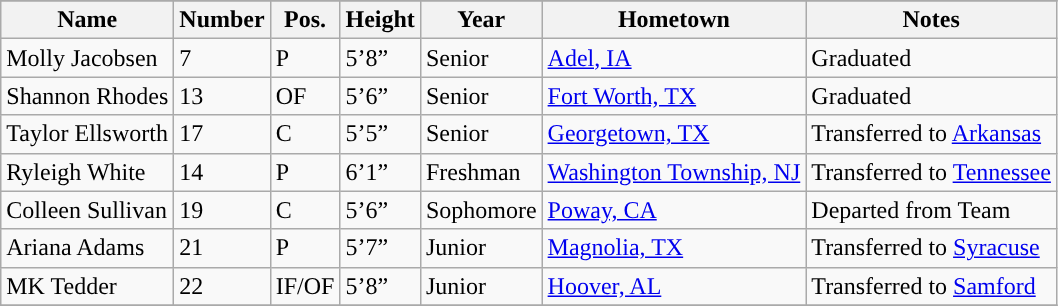<table class="wikitable sortable collapsible">
<tr>
</tr>
<tr>
<th style="text-align:center; ">Name</th>
<th style="text-align:center; ">Number</th>
<th style="text-align:center; ">Pos.</th>
<th style="text-align:center; ">Height</th>
<th style="text-align:center; ">Year</th>
<th style="text-align:center; ">Hometown</th>
<th style="text-align:center; ">Notes</th>
</tr>
<tr>
<td>Molly Jacobsen</td>
<td>7</td>
<td>P</td>
<td>5’8”</td>
<td>Senior</td>
<td><a href='#'>Adel, IA</a></td>
<td>Graduated</td>
</tr>
<tr>
<td>Shannon Rhodes</td>
<td>13</td>
<td>OF</td>
<td>5’6”</td>
<td>Senior</td>
<td><a href='#'>Fort Worth, TX</a></td>
<td>Graduated</td>
</tr>
<tr>
<td>Taylor Ellsworth</td>
<td>17</td>
<td>C</td>
<td>5’5”</td>
<td>Senior</td>
<td><a href='#'>Georgetown, TX</a></td>
<td>Transferred to <a href='#'>Arkansas</a></td>
</tr>
<tr>
<td>Ryleigh White</td>
<td>14</td>
<td>P</td>
<td>6’1”</td>
<td>Freshman</td>
<td><a href='#'>Washington Township, NJ</a></td>
<td>Transferred to <a href='#'>Tennessee</a></td>
</tr>
<tr>
<td>Colleen Sullivan</td>
<td>19</td>
<td>C</td>
<td>5’6”</td>
<td>Sophomore</td>
<td><a href='#'>Poway, CA</a></td>
<td>Departed from Team</td>
</tr>
<tr>
<td>Ariana Adams</td>
<td>21</td>
<td>P</td>
<td>5’7”</td>
<td>Junior</td>
<td><a href='#'>Magnolia, TX</a></td>
<td>Transferred to <a href='#'>Syracuse</a></td>
</tr>
<tr>
<td>MK Tedder</td>
<td>22</td>
<td>IF/OF</td>
<td>5’8”</td>
<td>Junior</td>
<td><a href='#'>Hoover, AL</a></td>
<td>Transferred to <a href='#'>Samford</a></td>
</tr>
<tr>
</tr>
</table>
